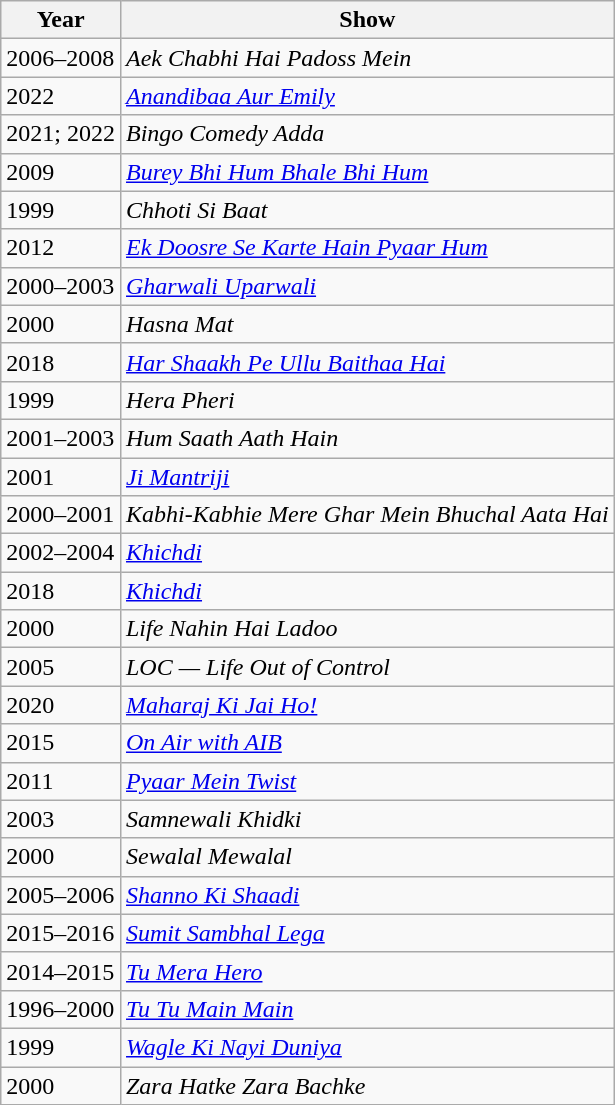<table class="wikitable sortable">
<tr>
<th>Year</th>
<th>Show</th>
</tr>
<tr>
<td>2006–2008</td>
<td><em>Aek Chabhi Hai Padoss Mein</em></td>
</tr>
<tr>
<td>2022</td>
<td><em><a href='#'>Anandibaa Aur Emily</a></em></td>
</tr>
<tr>
<td>2021; 2022</td>
<td><em>Bingo Comedy Adda</em></td>
</tr>
<tr>
<td>2009</td>
<td><em><a href='#'>Burey Bhi Hum Bhale Bhi Hum</a></em></td>
</tr>
<tr>
<td>1999</td>
<td><em>Chhoti Si Baat</em></td>
</tr>
<tr>
<td>2012</td>
<td><em><a href='#'>Ek Doosre Se Karte Hain Pyaar Hum</a></em></td>
</tr>
<tr>
<td>2000–2003</td>
<td><em><a href='#'>Gharwali Uparwali</a></em></td>
</tr>
<tr>
<td>2000</td>
<td><em>Hasna Mat</em></td>
</tr>
<tr>
<td>2018</td>
<td><em><a href='#'>Har Shaakh Pe Ullu Baithaa Hai</a></em></td>
</tr>
<tr>
<td>1999</td>
<td><em>Hera Pheri</em></td>
</tr>
<tr>
<td>2001–2003</td>
<td><em>Hum Saath Aath Hain</em></td>
</tr>
<tr>
<td>2001</td>
<td><em><a href='#'>Ji Mantriji</a></em></td>
</tr>
<tr>
<td>2000–2001</td>
<td><em>Kabhi-Kabhie Mere Ghar Mein Bhuchal Aata Hai</em></td>
</tr>
<tr>
<td>2002–2004</td>
<td><em><a href='#'>Khichdi</a></em></td>
</tr>
<tr>
<td>2018</td>
<td><em><a href='#'>Khichdi</a></em></td>
</tr>
<tr>
<td>2000</td>
<td><em>Life Nahin Hai Ladoo</em></td>
</tr>
<tr>
<td>2005</td>
<td><em>LOC — Life Out of Control</em></td>
</tr>
<tr>
<td>2020</td>
<td><em><a href='#'>Maharaj Ki Jai Ho!</a></em></td>
</tr>
<tr>
<td>2015</td>
<td><em><a href='#'>On Air with AIB</a></em></td>
</tr>
<tr>
<td>2011</td>
<td><em><a href='#'>Pyaar Mein Twist</a></em></td>
</tr>
<tr>
<td>2003</td>
<td><em>Samnewali Khidki</em></td>
</tr>
<tr>
<td>2000</td>
<td><em>Sewalal Mewalal</em></td>
</tr>
<tr>
<td>2005–2006</td>
<td><em><a href='#'>Shanno Ki Shaadi</a></em></td>
</tr>
<tr>
<td>2015–2016</td>
<td><em><a href='#'>Sumit Sambhal Lega</a></em></td>
</tr>
<tr>
<td>2014–2015</td>
<td><em><a href='#'>Tu Mera Hero</a></em></td>
</tr>
<tr>
<td>1996–2000</td>
<td><em><a href='#'>Tu Tu Main Main</a></em></td>
</tr>
<tr>
<td>1999</td>
<td><em><a href='#'>Wagle Ki Nayi Duniya</a></em></td>
</tr>
<tr>
<td>2000</td>
<td><em>Zara Hatke Zara Bachke</em></td>
</tr>
</table>
